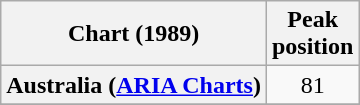<table class="wikitable sortable plainrowheaders">
<tr>
<th scope="col">Chart (1989)</th>
<th scope="col">Peak<br>position</th>
</tr>
<tr>
<th scope="row">Australia (<a href='#'>ARIA Charts</a>)</th>
<td style="text-align:center;">81</td>
</tr>
<tr>
</tr>
</table>
